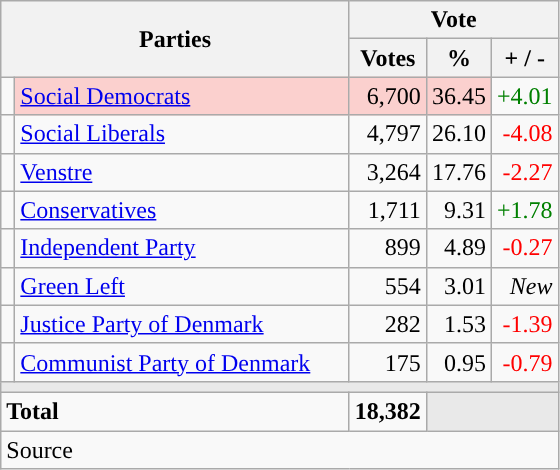<table class="wikitable" style="text-align:right;">
<tr>
<th style="text-align:centre;" rowspan="2" colspan="2" width="225">Parties</th>
<th colspan="3">Vote</th>
</tr>
<tr>
<th width="15">Votes</th>
<th width="15">%</th>
<th width="15">+ / -</th>
</tr>
<tr>
<td width="2" style="color:inherit;background:"></td>
<td bgcolor=#fbd0ce  align="left"><a href='#'>Social Democrats</a></td>
<td bgcolor=#fbd0ce>6,700</td>
<td bgcolor=#fbd0ce>36.45</td>
<td style=color:green;>+4.01</td>
</tr>
<tr>
<td width="2" style="color:inherit;background:"></td>
<td align="left"><a href='#'>Social Liberals</a></td>
<td>4,797</td>
<td>26.10</td>
<td style=color:red;>-4.08</td>
</tr>
<tr>
<td width="2" style="color:inherit;background:"></td>
<td align="left"><a href='#'>Venstre</a></td>
<td>3,264</td>
<td>17.76</td>
<td style=color:red;>-2.27</td>
</tr>
<tr>
<td width="2" style="color:inherit;background:"></td>
<td align="left"><a href='#'>Conservatives</a></td>
<td>1,711</td>
<td>9.31</td>
<td style=color:green;>+1.78</td>
</tr>
<tr>
<td width="2" style="color:inherit;background:"></td>
<td align="left"><a href='#'>Independent Party</a></td>
<td>899</td>
<td>4.89</td>
<td style=color:red;>-0.27</td>
</tr>
<tr>
<td width="2" style="color:inherit;background:"></td>
<td align="left"><a href='#'>Green Left</a></td>
<td>554</td>
<td>3.01</td>
<td><em>New</em></td>
</tr>
<tr>
<td width="2" style="color:inherit;background:"></td>
<td align="left"><a href='#'>Justice Party of Denmark</a></td>
<td>282</td>
<td>1.53</td>
<td style=color:red;>-1.39</td>
</tr>
<tr>
<td width="2" style="color:inherit;background:"></td>
<td align="left"><a href='#'>Communist Party of Denmark</a></td>
<td>175</td>
<td>0.95</td>
<td style=color:red;>-0.79</td>
</tr>
<tr>
<td colspan="7" bgcolor="#E9E9E9"></td>
</tr>
<tr>
<td align="left" colspan="2"><strong>Total</strong></td>
<td><strong>18,382</strong></td>
<td bgcolor="#E9E9E9" colspan="2"></td>
</tr>
<tr>
<td align="left" colspan="6">Source</td>
</tr>
</table>
